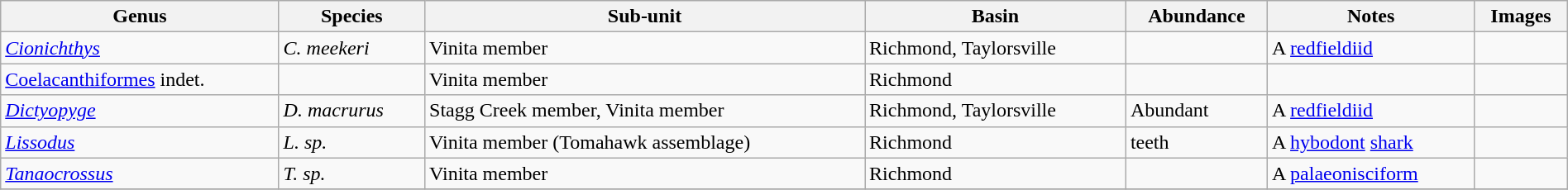<table class="wikitable" align="center" width="100%">
<tr>
<th>Genus</th>
<th>Species</th>
<th>Sub-unit</th>
<th>Basin</th>
<th>Abundance</th>
<th>Notes</th>
<th>Images</th>
</tr>
<tr>
<td><em><a href='#'>Cionichthys</a></em></td>
<td><em>C. meekeri</em></td>
<td>Vinita member</td>
<td>Richmond, Taylorsville</td>
<td></td>
<td>A <a href='#'>redfieldiid</a></td>
<td></td>
</tr>
<tr>
<td><a href='#'>Coelacanthiformes</a> indet.</td>
<td></td>
<td>Vinita member</td>
<td>Richmond</td>
<td></td>
<td></td>
</tr>
<tr>
<td><em><a href='#'>Dictyopyge</a></em></td>
<td><em>D. macrurus</em></td>
<td>Stagg Creek member, Vinita member</td>
<td>Richmond, Taylorsville</td>
<td>Abundant</td>
<td>A <a href='#'>redfieldiid</a></td>
<td></td>
</tr>
<tr>
<td><em><a href='#'>Lissodus</a></em></td>
<td><em>L. sp.</em></td>
<td>Vinita member (Tomahawk assemblage)</td>
<td>Richmond</td>
<td>teeth</td>
<td>A <a href='#'>hybodont</a> <a href='#'>shark</a></td>
</tr>
<tr>
<td><em><a href='#'>Tanaocrossus</a></em></td>
<td><em>T. sp.</em></td>
<td>Vinita member</td>
<td>Richmond</td>
<td></td>
<td>A <a href='#'>palaeonisciform</a></td>
<td></td>
</tr>
<tr>
</tr>
</table>
